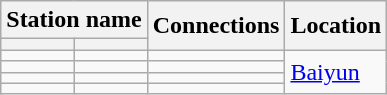<table class="wikitable">
<tr>
<th colspan="2">Station name</th>
<th rowspan="2">Connections</th>
<th rowspan="2">Location</th>
</tr>
<tr>
<th></th>
<th></th>
</tr>
<tr>
<td></td>
<td></td>
<td></td>
<td rowspan="4"><a href='#'>Baiyun</a></td>
</tr>
<tr>
<td></td>
<td></td>
<td></td>
</tr>
<tr>
<td></td>
<td></td>
<td></td>
</tr>
<tr>
<td></td>
<td></td>
<td></td>
</tr>
</table>
